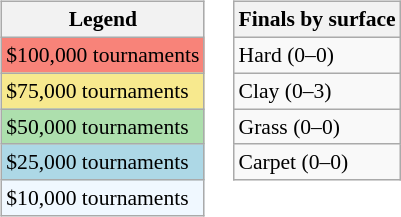<table>
<tr valign=top>
<td><br><table class="wikitable" style=font-size:90%>
<tr>
<th>Legend</th>
</tr>
<tr style="background:#f88379;">
<td>$100,000 tournaments</td>
</tr>
<tr style="background:#f7e98e;">
<td>$75,000 tournaments</td>
</tr>
<tr style="background:#addfad;">
<td>$50,000 tournaments</td>
</tr>
<tr style="background:lightblue;">
<td>$25,000 tournaments</td>
</tr>
<tr style="background:#f0f8ff;">
<td>$10,000 tournaments</td>
</tr>
</table>
</td>
<td><br><table class="wikitable" style=font-size:90%>
<tr>
<th>Finals by surface</th>
</tr>
<tr>
<td>Hard (0–0)</td>
</tr>
<tr>
<td>Clay (0–3)</td>
</tr>
<tr>
<td>Grass (0–0)</td>
</tr>
<tr>
<td>Carpet (0–0)</td>
</tr>
</table>
</td>
</tr>
</table>
